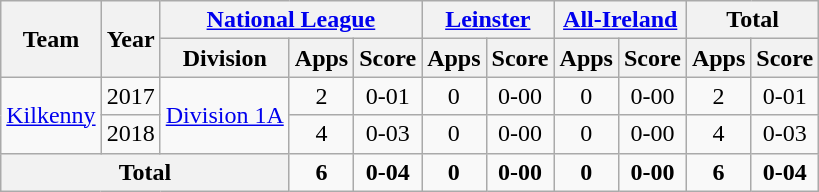<table class="wikitable" style="text-align:center">
<tr>
<th rowspan="2">Team</th>
<th rowspan="2">Year</th>
<th colspan="3"><a href='#'>National League</a></th>
<th colspan="2"><a href='#'>Leinster</a></th>
<th colspan="2"><a href='#'>All-Ireland</a></th>
<th colspan="2">Total</th>
</tr>
<tr>
<th>Division</th>
<th>Apps</th>
<th>Score</th>
<th>Apps</th>
<th>Score</th>
<th>Apps</th>
<th>Score</th>
<th>Apps</th>
<th>Score</th>
</tr>
<tr>
<td rowspan="2"><a href='#'>Kilkenny</a></td>
<td>2017</td>
<td rowspan="2"><a href='#'>Division 1A</a></td>
<td>2</td>
<td>0-01</td>
<td>0</td>
<td>0-00</td>
<td>0</td>
<td>0-00</td>
<td>2</td>
<td>0-01</td>
</tr>
<tr>
<td>2018</td>
<td>4</td>
<td>0-03</td>
<td>0</td>
<td>0-00</td>
<td>0</td>
<td>0-00</td>
<td>4</td>
<td>0-03</td>
</tr>
<tr>
<th colspan="3">Total</th>
<td><strong>6</strong></td>
<td><strong>0-04</strong></td>
<td><strong>0</strong></td>
<td><strong>0-00</strong></td>
<td><strong>0</strong></td>
<td><strong>0-00</strong></td>
<td><strong>6</strong></td>
<td><strong>0-04</strong></td>
</tr>
</table>
